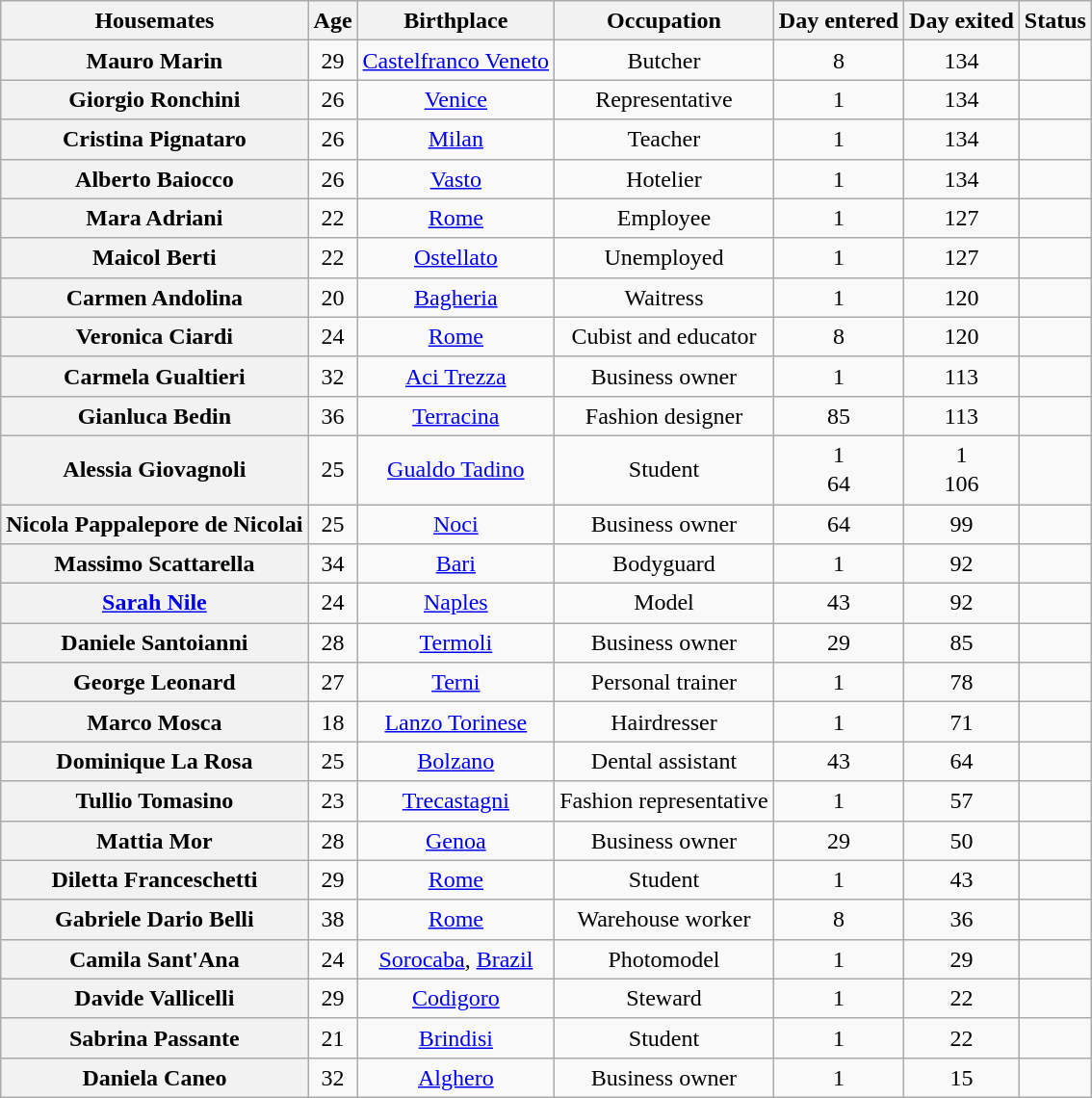<table class="wikitable sortable" style="text-align:center; line-height:20px; width:auto;">
<tr>
<th>Housemates</th>
<th>Age</th>
<th>Birthplace</th>
<th>Occupation</th>
<th>Day entered</th>
<th>Day exited</th>
<th>Status</th>
</tr>
<tr>
<th>Mauro Marin</th>
<td>29</td>
<td><a href='#'>Castelfranco Veneto</a></td>
<td>Butcher</td>
<td>8</td>
<td>134</td>
<td></td>
</tr>
<tr>
<th>Giorgio Ronchini</th>
<td>26</td>
<td><a href='#'>Venice</a></td>
<td>Representative</td>
<td>1</td>
<td>134</td>
<td></td>
</tr>
<tr>
<th>Cristina Pignataro</th>
<td>26</td>
<td><a href='#'>Milan</a></td>
<td>Teacher</td>
<td>1</td>
<td>134</td>
<td></td>
</tr>
<tr>
<th>Alberto Baiocco</th>
<td>26</td>
<td><a href='#'>Vasto</a></td>
<td>Hotelier</td>
<td>1</td>
<td>134</td>
<td></td>
</tr>
<tr>
<th>Mara Adriani</th>
<td>22</td>
<td><a href='#'>Rome</a></td>
<td>Employee</td>
<td>1</td>
<td>127</td>
<td></td>
</tr>
<tr>
<th>Maicol Berti</th>
<td>22</td>
<td><a href='#'>Ostellato</a></td>
<td>Unemployed</td>
<td>1</td>
<td>127</td>
<td></td>
</tr>
<tr>
<th>Carmen Andolina</th>
<td>20</td>
<td><a href='#'>Bagheria</a></td>
<td>Waitress</td>
<td>1</td>
<td>120</td>
<td></td>
</tr>
<tr>
<th>Veronica Ciardi</th>
<td>24</td>
<td><a href='#'>Rome</a></td>
<td>Cubist and educator</td>
<td>8</td>
<td>120</td>
<td></td>
</tr>
<tr>
<th>Carmela Gualtieri</th>
<td>32</td>
<td><a href='#'>Aci Trezza</a></td>
<td>Business owner</td>
<td>1</td>
<td>113</td>
<td></td>
</tr>
<tr>
<th>Gianluca Bedin</th>
<td>36</td>
<td><a href='#'>Terracina</a></td>
<td>Fashion designer</td>
<td>85</td>
<td>113</td>
<td></td>
</tr>
<tr>
<th>Alessia Giovagnoli</th>
<td>25</td>
<td><a href='#'>Gualdo Tadino</a></td>
<td>Student</td>
<td>1<br>64</td>
<td>1<br>106</td>
<td></td>
</tr>
<tr>
<th>Nicola Pappalepore de Nicolai</th>
<td>25</td>
<td><a href='#'>Noci</a></td>
<td>Business owner</td>
<td>64</td>
<td>99</td>
<td></td>
</tr>
<tr>
<th>Massimo Scattarella</th>
<td>34</td>
<td><a href='#'>Bari</a></td>
<td>Bodyguard</td>
<td>1</td>
<td>92</td>
<td></td>
</tr>
<tr>
<th><a href='#'>Sarah Nile</a></th>
<td>24</td>
<td><a href='#'>Naples</a></td>
<td>Model</td>
<td>43</td>
<td>92</td>
<td></td>
</tr>
<tr>
<th>Daniele Santoianni</th>
<td>28</td>
<td><a href='#'>Termoli</a></td>
<td>Business owner</td>
<td>29</td>
<td>85</td>
<td></td>
</tr>
<tr>
<th>George Leonard</th>
<td>27</td>
<td><a href='#'>Terni</a></td>
<td>Personal trainer</td>
<td>1</td>
<td>78</td>
<td></td>
</tr>
<tr>
<th>Marco Mosca</th>
<td>18</td>
<td><a href='#'>Lanzo Torinese</a></td>
<td>Hairdresser</td>
<td>1</td>
<td>71</td>
<td></td>
</tr>
<tr>
<th>Dominique La Rosa</th>
<td>25</td>
<td><a href='#'>Bolzano</a></td>
<td>Dental assistant</td>
<td>43</td>
<td>64</td>
<td></td>
</tr>
<tr>
<th>Tullio Tomasino</th>
<td>23</td>
<td><a href='#'>Trecastagni</a></td>
<td>Fashion representative</td>
<td>1</td>
<td>57</td>
<td></td>
</tr>
<tr>
<th>Mattia Mor</th>
<td>28</td>
<td><a href='#'>Genoa</a></td>
<td>Business owner</td>
<td>29</td>
<td>50</td>
<td></td>
</tr>
<tr>
<th>Diletta Franceschetti</th>
<td>29</td>
<td><a href='#'>Rome</a></td>
<td>Student</td>
<td>1</td>
<td>43</td>
<td></td>
</tr>
<tr>
<th>Gabriele Dario Belli</th>
<td>38</td>
<td><a href='#'>Rome</a></td>
<td>Warehouse worker</td>
<td>8</td>
<td>36</td>
<td></td>
</tr>
<tr>
<th>Camila Sant'Ana</th>
<td>24</td>
<td><a href='#'>Sorocaba</a>, <a href='#'>Brazil</a></td>
<td>Photomodel</td>
<td>1</td>
<td>29</td>
<td></td>
</tr>
<tr>
<th>Davide Vallicelli</th>
<td>29</td>
<td><a href='#'>Codigoro</a></td>
<td>Steward</td>
<td>1</td>
<td>22</td>
<td></td>
</tr>
<tr>
<th>Sabrina Passante</th>
<td>21</td>
<td><a href='#'>Brindisi</a></td>
<td>Student</td>
<td>1</td>
<td>22</td>
<td></td>
</tr>
<tr>
<th>Daniela Caneo</th>
<td>32</td>
<td><a href='#'>Alghero</a></td>
<td>Business owner</td>
<td>1</td>
<td>15</td>
<td></td>
</tr>
</table>
